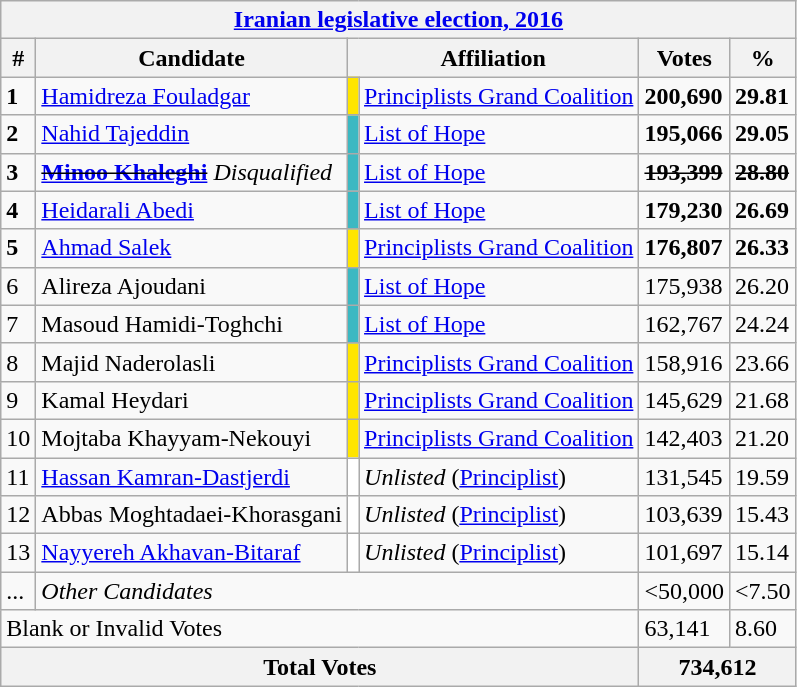<table class="wikitable">
<tr>
<th colspan="6"><a href='#'>Iranian legislative election, 2016</a></th>
</tr>
<tr>
<th>#</th>
<th>Candidate</th>
<th colspan="2">Affiliation</th>
<th>Votes</th>
<th>%</th>
</tr>
<tr>
<td><strong>1</strong></td>
<td><a href='#'>Hamidreza Fouladgar</a></td>
<td style="background:#ffe500"></td>
<td><a href='#'>Principlists Grand Coalition</a></td>
<td><strong>200,690</strong></td>
<td><strong>29.81</strong></td>
</tr>
<tr>
<td><strong>2</strong></td>
<td><a href='#'>Nahid Tajeddin</a></td>
<td style="background:#3cb8c2"></td>
<td><a href='#'>List of Hope</a></td>
<td><strong>195,066</strong></td>
<td><strong>29.05</strong></td>
</tr>
<tr>
<td><strong>3</strong></td>
<td><s><strong><a href='#'>Minoo Khaleghi</a></strong></s> <em>Disqualified</em></td>
<td style="background:#3cb8c2"></td>
<td><a href='#'>List of Hope</a></td>
<td><s><strong>193,399</strong></s></td>
<td><s><strong>28.80</strong></s></td>
</tr>
<tr>
<td><strong>4</strong></td>
<td><a href='#'>Heidarali Abedi</a></td>
<td style="background:#3cb8c2"></td>
<td><a href='#'>List of Hope</a></td>
<td><strong>179,230</strong></td>
<td><strong>26.69</strong></td>
</tr>
<tr>
<td><strong>5</strong></td>
<td><a href='#'>Ahmad Salek</a></td>
<td style="background:#ffe500"></td>
<td><a href='#'>Principlists Grand Coalition</a></td>
<td><strong>176,807</strong></td>
<td><strong>26.33</strong></td>
</tr>
<tr>
<td>6</td>
<td>Alireza Ajoudani</td>
<td style="background:#3cb8c2"></td>
<td><a href='#'>List of Hope</a></td>
<td>175,938</td>
<td>26.20</td>
</tr>
<tr>
<td>7</td>
<td>Masoud Hamidi-Toghchi</td>
<td style="background:#3cb8c2"></td>
<td><a href='#'>List of Hope</a></td>
<td>162,767</td>
<td>24.24</td>
</tr>
<tr>
<td>8</td>
<td>Majid Naderolasli</td>
<td style="background:#ffe500"></td>
<td><a href='#'>Principlists Grand Coalition</a></td>
<td>158,916</td>
<td>23.66</td>
</tr>
<tr>
<td>9</td>
<td>Kamal Heydari</td>
<td style="background:#ffe500"></td>
<td><a href='#'>Principlists Grand Coalition</a></td>
<td>145,629</td>
<td>21.68</td>
</tr>
<tr>
<td>10</td>
<td>Mojtaba Khayyam-Nekouyi</td>
<td style="background:#ffe500"></td>
<td><a href='#'>Principlists Grand Coalition</a></td>
<td>142,403</td>
<td>21.20</td>
</tr>
<tr>
<td>11</td>
<td><a href='#'>Hassan Kamran-Dastjerdi</a></td>
<td style="background:#FFFFFF"></td>
<td><em>Unlisted</em> (<a href='#'>Principlist</a>)</td>
<td>131,545</td>
<td>19.59</td>
</tr>
<tr>
<td>12</td>
<td>Abbas Moghtadaei-Khorasgani</td>
<td style="background:#FFFFFF"></td>
<td><em>Unlisted</em> (<a href='#'>Principlist</a>)</td>
<td>103,639</td>
<td>15.43</td>
</tr>
<tr>
<td>13</td>
<td><a href='#'>Nayyereh Akhavan-Bitaraf</a></td>
<td style="background:#FFFFFF"></td>
<td><em>Unlisted</em> (<a href='#'>Principlist</a>)</td>
<td>101,697</td>
<td>15.14</td>
</tr>
<tr>
<td>...</td>
<td colspan="3"><em>Other Candidates</em></td>
<td><50,000</td>
<td><7.50</td>
</tr>
<tr>
<td colspan="4">Blank or Invalid Votes</td>
<td>63,141</td>
<td>8.60</td>
</tr>
<tr>
<th colspan="4">Total Votes</th>
<th colspan="2">734,612</th>
</tr>
</table>
